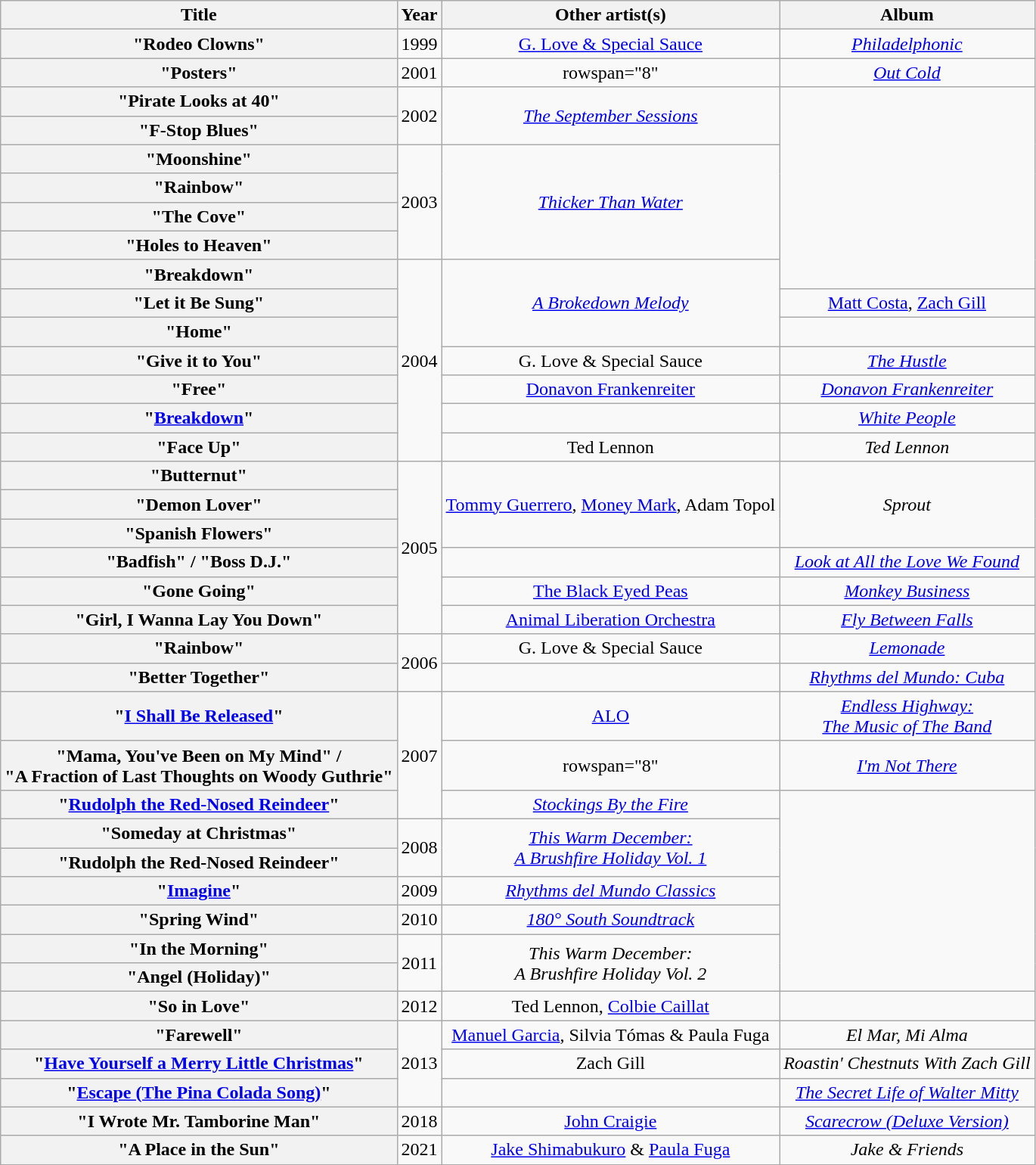<table class="wikitable plainrowheaders" style="text-align:center;">
<tr>
<th scope="col">Title</th>
<th scope="col">Year</th>
<th scope="col">Other artist(s)</th>
<th scope="col">Album</th>
</tr>
<tr>
<th scope="row">"Rodeo Clowns"</th>
<td>1999</td>
<td><a href='#'>G. Love & Special Sauce</a></td>
<td><em><a href='#'>Philadelphonic</a></em></td>
</tr>
<tr>
<th scope="row">"Posters"</th>
<td>2001</td>
<td>rowspan="8" </td>
<td><em><a href='#'>Out Cold</a></em></td>
</tr>
<tr>
<th scope="row">"Pirate Looks at 40"</th>
<td rowspan="2">2002</td>
<td rowspan="2"><em><a href='#'>The September Sessions</a></em></td>
</tr>
<tr>
<th scope="row">"F-Stop Blues"</th>
</tr>
<tr>
<th scope="row">"Moonshine"</th>
<td rowspan="4">2003</td>
<td rowspan="4"><em><a href='#'>Thicker Than Water</a></em></td>
</tr>
<tr>
<th scope="row">"Rainbow"</th>
</tr>
<tr>
<th scope="row">"The Cove"</th>
</tr>
<tr>
<th scope="row">"Holes to Heaven"</th>
</tr>
<tr>
<th scope="row">"Breakdown"</th>
<td rowspan="7">2004</td>
<td rowspan="3"><em><a href='#'>A Brokedown Melody</a></em></td>
</tr>
<tr>
<th scope="row">"Let it Be Sung"</th>
<td><a href='#'>Matt Costa</a>, <a href='#'>Zach Gill</a></td>
</tr>
<tr>
<th scope="row">"Home"</th>
<td></td>
</tr>
<tr>
<th scope="row">"Give it to You"</th>
<td>G. Love & Special Sauce</td>
<td><em><a href='#'>The Hustle</a></em></td>
</tr>
<tr>
<th scope="row">"Free"</th>
<td><a href='#'>Donavon Frankenreiter</a></td>
<td><em><a href='#'>Donavon Frankenreiter</a></em></td>
</tr>
<tr>
<th scope="row">"<a href='#'>Breakdown</a>" </th>
<td></td>
<td><em><a href='#'>White People</a></em></td>
</tr>
<tr>
<th scope="row">"Face Up"</th>
<td>Ted Lennon</td>
<td><em>Ted Lennon</em></td>
</tr>
<tr>
<th scope="row">"Butternut"</th>
<td rowspan="6">2005</td>
<td rowspan="3"><a href='#'>Tommy Guerrero</a>, <a href='#'>Money Mark</a>, Adam Topol</td>
<td rowspan="3"><em>Sprout</em></td>
</tr>
<tr>
<th scope="row">"Demon Lover"</th>
</tr>
<tr>
<th scope="row">"Spanish Flowers"</th>
</tr>
<tr>
<th scope="row">"Badfish" / "Boss D.J."</th>
<td></td>
<td><em><a href='#'>Look at All the Love We Found</a></em></td>
</tr>
<tr>
<th scope="row">"Gone Going"</th>
<td><a href='#'>The Black Eyed Peas</a></td>
<td><em><a href='#'>Monkey Business</a></em></td>
</tr>
<tr>
<th scope="row">"Girl, I Wanna Lay You Down"</th>
<td><a href='#'>Animal Liberation Orchestra</a></td>
<td><em><a href='#'>Fly Between Falls</a></em></td>
</tr>
<tr>
<th scope="row">"Rainbow"</th>
<td rowspan="2">2006</td>
<td>G. Love & Special Sauce</td>
<td><em><a href='#'>Lemonade</a></em></td>
</tr>
<tr>
<th scope="row">"Better Together"</th>
<td></td>
<td><em><a href='#'>Rhythms del Mundo: Cuba</a></em></td>
</tr>
<tr>
<th scope="row">"<a href='#'>I Shall Be Released</a>"</th>
<td rowspan="3">2007</td>
<td><a href='#'>ALO</a></td>
<td><em><a href='#'>Endless Highway:<br>The Music of The Band</a></em></td>
</tr>
<tr>
<th scope="row">"Mama, You've Been on My Mind" /<br>"A Fraction of Last Thoughts on Woody Guthrie"</th>
<td>rowspan="8" </td>
<td><em><a href='#'>I'm Not There</a></em></td>
</tr>
<tr>
<th scope="row">"<a href='#'>Rudolph the Red-Nosed Reindeer</a>"</th>
<td><em><a href='#'>Stockings By the Fire</a></em></td>
</tr>
<tr>
<th scope="row">"Someday at Christmas"</th>
<td rowspan="2">2008</td>
<td rowspan="2"><em><a href='#'>This Warm December:<br>A Brushfire Holiday Vol. 1</a></em></td>
</tr>
<tr>
<th scope="row">"Rudolph the Red-Nosed Reindeer"</th>
</tr>
<tr>
<th scope="row">"<a href='#'>Imagine</a>"</th>
<td>2009</td>
<td><em><a href='#'>Rhythms del Mundo Classics</a></em></td>
</tr>
<tr>
<th scope="row">"Spring Wind"</th>
<td>2010</td>
<td><em><a href='#'>180° South Soundtrack</a></em></td>
</tr>
<tr>
<th scope="row">"In the Morning"</th>
<td rowspan="2">2011</td>
<td rowspan="2"><em>This Warm December:<br>A Brushfire Holiday Vol. 2</em></td>
</tr>
<tr>
<th scope="row">"Angel (Holiday)"</th>
</tr>
<tr>
<th scope="row">"So in Love" </th>
<td>2012</td>
<td>Ted Lennon, <a href='#'>Colbie Caillat</a></td>
<td></td>
</tr>
<tr>
<th scope="row">"Farewell"</th>
<td rowspan="3">2013</td>
<td><a href='#'>Manuel Garcia</a>, Silvia Tómas & Paula Fuga</td>
<td><em>El Mar, Mi Alma</em></td>
</tr>
<tr>
<th scope="row">"<a href='#'>Have Yourself a Merry Little Christmas</a>"</th>
<td>Zach Gill</td>
<td><em>Roastin' Chestnuts With Zach Gill</em></td>
</tr>
<tr>
<th scope="row">"<a href='#'>Escape (The Pina Colada Song)</a>"</th>
<td></td>
<td><em><a href='#'>The Secret Life of Walter Mitty</a></em></td>
</tr>
<tr>
<th scope="row">"I Wrote Mr. Tamborine Man"</th>
<td>2018</td>
<td><a href='#'>John Craigie</a></td>
<td><em><a href='#'>Scarecrow (Deluxe Version)</a></em></td>
</tr>
<tr>
<th scope="row">"A Place in the Sun"</th>
<td>2021</td>
<td><a href='#'>Jake Shimabukuro</a> & <a href='#'>Paula Fuga</a></td>
<td><em>Jake & Friends</em></td>
</tr>
</table>
